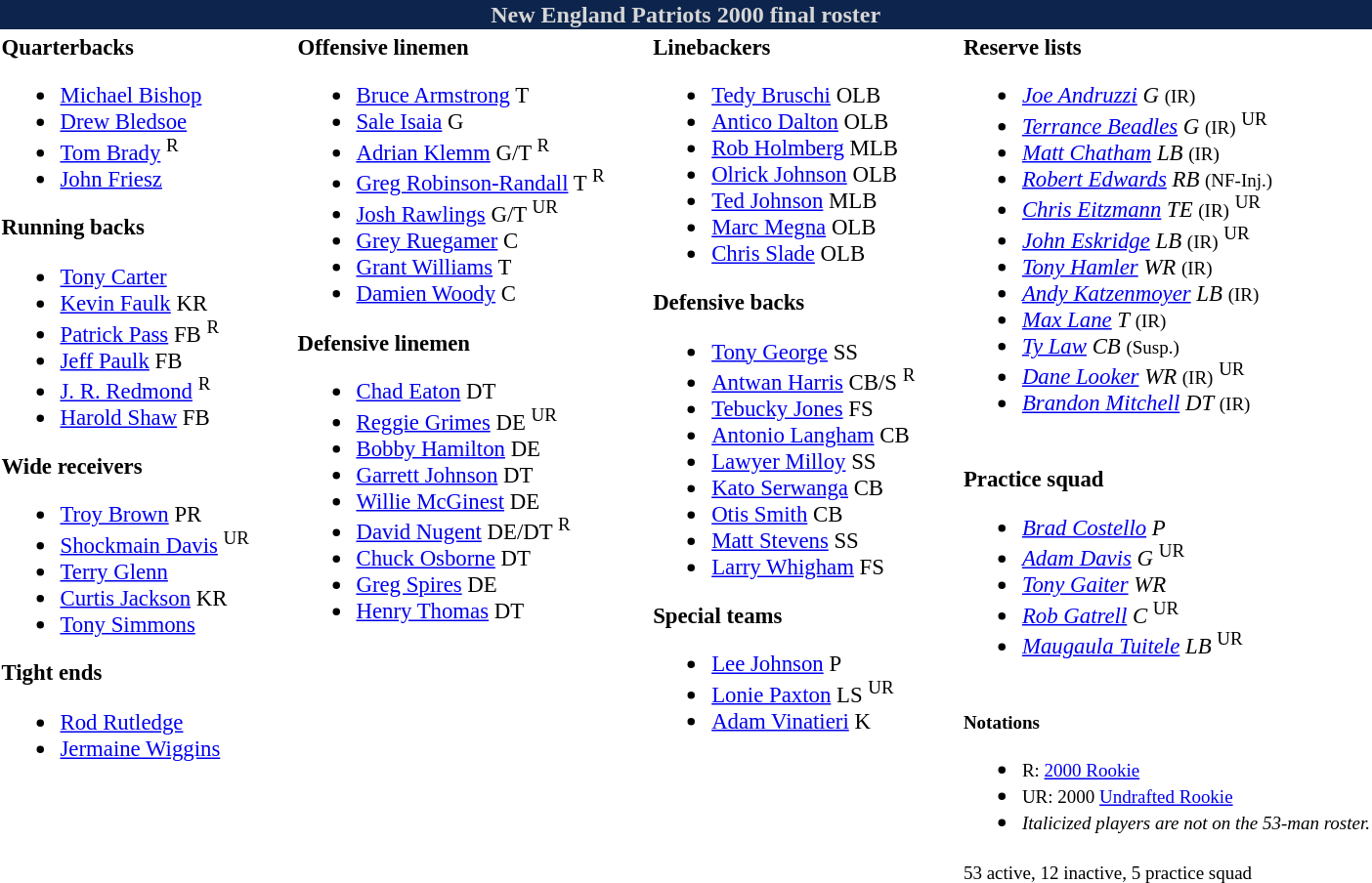<table class="toccolours" style="text-align: left;">
<tr>
<th colspan="9" style="background-color: #0d254c; color: #d6d6d6; text-align: center;">New England Patriots 2000 final roster</th>
</tr>
<tr>
<td style="font-size: 95%;" valign="top"><strong>Quarterbacks</strong><br><ul><li> <a href='#'>Michael Bishop</a></li><li> <a href='#'>Drew Bledsoe</a></li><li> <a href='#'>Tom Brady</a> <sup>R</sup></li><li> <a href='#'>John Friesz</a></li></ul><strong>Running backs</strong><ul><li> <a href='#'>Tony Carter</a></li><li> <a href='#'>Kevin Faulk</a> KR</li><li> <a href='#'>Patrick Pass</a> FB <sup>R</sup></li><li> <a href='#'>Jeff Paulk</a> FB</li><li> <a href='#'>J. R. Redmond</a> <sup>R</sup></li><li> <a href='#'>Harold Shaw</a> FB</li></ul><strong>Wide receivers</strong><ul><li> <a href='#'>Troy Brown</a> PR</li><li> <a href='#'>Shockmain Davis</a> <sup>UR</sup></li><li> <a href='#'>Terry Glenn</a></li><li> <a href='#'>Curtis Jackson</a> KR</li><li> <a href='#'>Tony Simmons</a></li></ul><strong>Tight ends</strong><ul><li> <a href='#'>Rod Rutledge</a></li><li> <a href='#'>Jermaine Wiggins</a></li></ul></td>
<td style="width: 25px;"></td>
<td style="font-size: 95%;" valign="top"><strong>Offensive linemen</strong><br><ul><li> <a href='#'>Bruce Armstrong</a> T</li><li> <a href='#'>Sale Isaia</a> G</li><li> <a href='#'>Adrian Klemm</a> G/T <sup>R</sup></li><li> <a href='#'>Greg Robinson-Randall</a> T <sup>R</sup></li><li> <a href='#'>Josh Rawlings</a> G/T <sup>UR</sup></li><li> <a href='#'>Grey Ruegamer</a> C</li><li> <a href='#'>Grant Williams</a> T</li><li> <a href='#'>Damien Woody</a> C</li></ul><strong>Defensive linemen</strong><ul><li> <a href='#'>Chad Eaton</a> DT</li><li> <a href='#'>Reggie Grimes</a> DE <sup>UR</sup></li><li> <a href='#'>Bobby Hamilton</a> DE</li><li> <a href='#'>Garrett Johnson</a> DT</li><li> <a href='#'>Willie McGinest</a> DE</li><li> <a href='#'>David Nugent</a> DE/DT <sup>R</sup></li><li> <a href='#'>Chuck Osborne</a> DT</li><li> <a href='#'>Greg Spires</a> DE</li><li> <a href='#'>Henry Thomas</a> DT</li></ul></td>
<td style="width: 25px;"></td>
<td style="font-size: 95%;" valign="top"><strong>Linebackers</strong><br><ul><li> <a href='#'>Tedy Bruschi</a> OLB</li><li> <a href='#'>Antico Dalton</a> OLB</li><li> <a href='#'>Rob Holmberg</a> MLB</li><li> <a href='#'>Olrick Johnson</a> OLB</li><li> <a href='#'>Ted Johnson</a> MLB</li><li> <a href='#'>Marc Megna</a> OLB</li><li> <a href='#'>Chris Slade</a> OLB</li></ul><strong>Defensive backs</strong><ul><li> <a href='#'>Tony George</a> SS</li><li> <a href='#'>Antwan Harris</a> CB/S <sup>R</sup></li><li> <a href='#'>Tebucky Jones</a> FS</li><li> <a href='#'>Antonio Langham</a> CB</li><li> <a href='#'>Lawyer Milloy</a> SS</li><li> <a href='#'>Kato Serwanga</a> CB</li><li> <a href='#'>Otis Smith</a> CB</li><li> <a href='#'>Matt Stevens</a> SS</li><li> <a href='#'>Larry Whigham</a> FS</li></ul><strong>Special teams</strong><ul><li> <a href='#'>Lee Johnson</a> P</li><li> <a href='#'>Lonie Paxton</a> LS <sup>UR</sup></li><li> <a href='#'>Adam Vinatieri</a> K</li></ul></td>
<td style="width: 25px;"></td>
<td style="font-size: 95%;" valign="top"><strong>Reserve lists</strong><br><ul><li> <em><a href='#'>Joe Andruzzi</a> G</em> <small>(IR)</small> </li><li> <em><a href='#'>Terrance Beadles</a> G</em> <small>(IR)</small> <sup>UR</sup> </li><li> <em><a href='#'>Matt Chatham</a> LB</em> <small>(IR)</small> </li><li> <em><a href='#'>Robert Edwards</a> RB</em> <small>(NF-Inj.)</small> </li><li> <em><a href='#'>Chris Eitzmann</a> TE</em> <small>(IR)</small> <sup>UR</sup> </li><li> <em><a href='#'>John Eskridge</a> LB</em> <small>(IR)</small> <sup>UR</sup> </li><li> <em><a href='#'>Tony Hamler</a> WR</em> <small>(IR)</small> </li><li> <em><a href='#'>Andy Katzenmoyer</a> LB</em> <small>(IR)</small> </li><li> <em><a href='#'>Max Lane</a> T</em> <small>(IR)</small> </li><li> <em><a href='#'>Ty Law</a> CB</em> <small>(Susp.)</small> </li><li> <em><a href='#'>Dane Looker</a> WR</em> <small>(IR)</small> <sup>UR</sup> </li><li> <em><a href='#'>Brandon Mitchell</a> DT</em> <small>(IR)</small> </li></ul><br>
<strong>Practice squad</strong><ul><li> <em><a href='#'>Brad Costello</a> P</em></li><li> <em><a href='#'>Adam Davis</a> G</em> <sup>UR</sup></li><li> <em><a href='#'>Tony Gaiter</a> WR</em></li><li> <em><a href='#'>Rob Gatrell</a> C</em> <sup>UR</sup></li><li> <em><a href='#'>Maugaula Tuitele</a> LB</em> <sup>UR</sup></li></ul><br>
<small><strong>Notations</strong></small><ul><li><small>R: <a href='#'>2000 Rookie</a></small></li><li><small>UR: 2000 <a href='#'>Undrafted Rookie</a></small></li><li><small><em>Italicized players are not on the 53-man roster.</em></small></li></ul><small>53 active, 12 inactive, 5 practice squad</small></td>
</tr>
<tr>
</tr>
</table>
